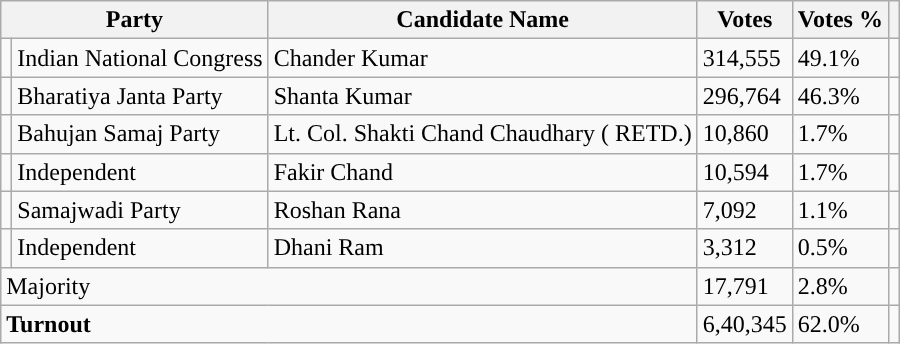<table class="wikitable sortable">
<tr>
<th colspan="2" rowspan="1">Party</th>
<th colspan="1" rowspan="1">Candidate Name</th>
<th colspan="1" rowspan="1">Votes</th>
<th colspan="1" rowspan="1">Votes %</th>
<th colspan="1" rowspan="1"></th>
</tr>
<tr>
<td></td>
<td>Indian National Congress</td>
<td>Chander Kumar</td>
<td>314,555</td>
<td>49.1%</td>
<td></td>
</tr>
<tr>
<td></td>
<td>Bharatiya Janta Party</td>
<td>Shanta Kumar</td>
<td>296,764</td>
<td>46.3%</td>
<td></td>
</tr>
<tr>
<td></td>
<td>Bahujan Samaj Party</td>
<td>Lt. Col. Shakti Chand Chaudhary ( RETD.)</td>
<td>10,860</td>
<td>1.7%</td>
<td></td>
</tr>
<tr>
<td></td>
<td>Independent</td>
<td>Fakir Chand</td>
<td>10,594</td>
<td>1.7%</td>
<td></td>
</tr>
<tr>
<td></td>
<td>Samajwadi Party</td>
<td>Roshan Rana</td>
<td>7,092</td>
<td>1.1%</td>
<td></td>
</tr>
<tr>
<td></td>
<td>Independent</td>
<td>Dhani Ram</td>
<td>3,312</td>
<td>0.5%</td>
<td></td>
</tr>
<tr>
<td colspan="3">Majority</td>
<td>17,791</td>
<td>2.8%</td>
<td></td>
</tr>
<tr>
<td colspan="3"><strong>Turnout</strong></td>
<td>6,40,345</td>
<td>62.0%</td>
<td></td>
</tr>
</table>
